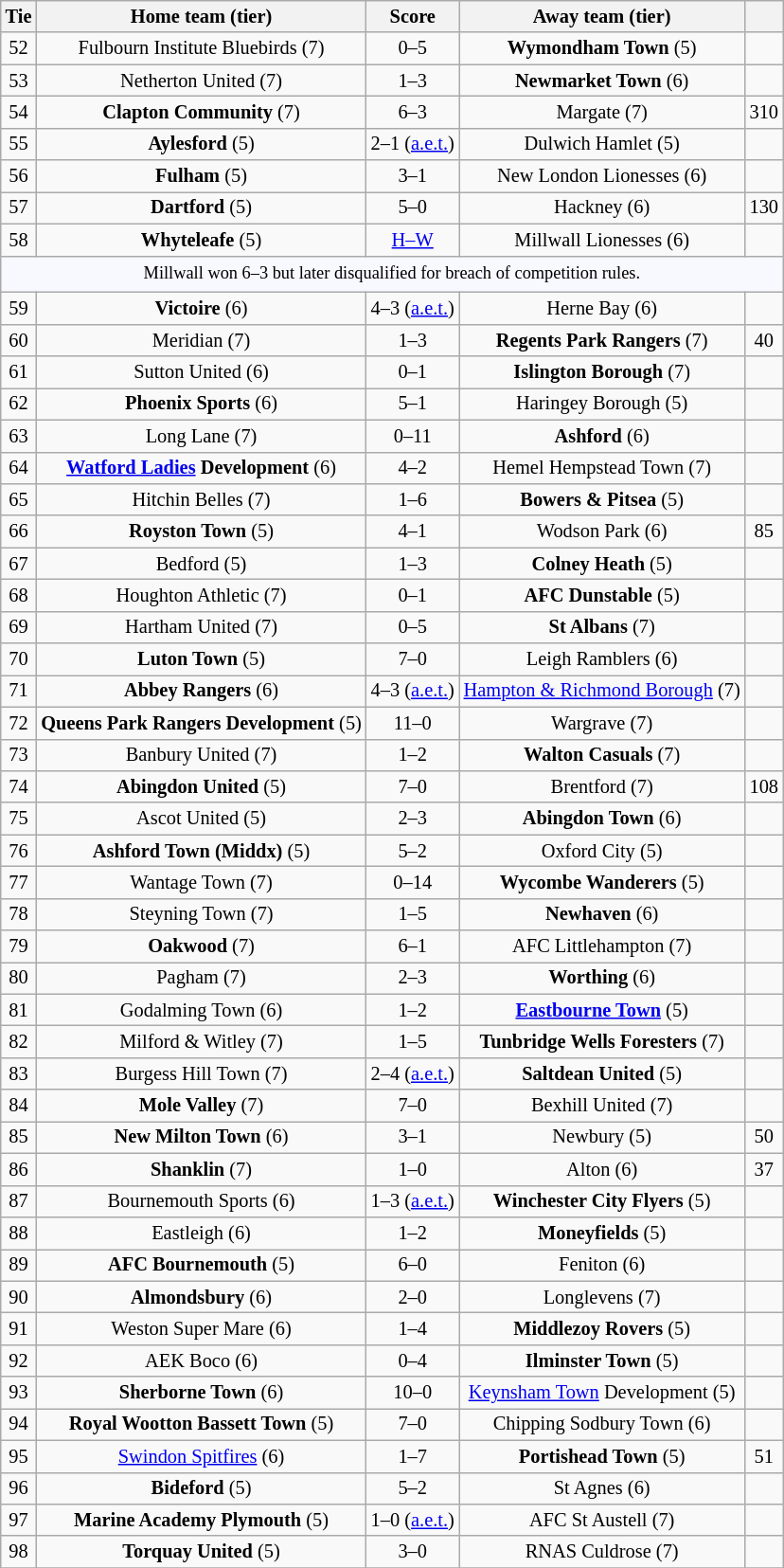<table class="wikitable" style="text-align:center; font-size:85%">
<tr>
<th>Tie</th>
<th>Home team (tier)</th>
<th>Score</th>
<th>Away team (tier)</th>
<th></th>
</tr>
<tr>
<td>52</td>
<td>Fulbourn Institute Bluebirds (7)</td>
<td>0–5</td>
<td><strong>Wymondham Town</strong> (5)</td>
<td></td>
</tr>
<tr>
<td>53</td>
<td>Netherton United (7)</td>
<td>1–3</td>
<td><strong>Newmarket Town</strong> (6)</td>
<td></td>
</tr>
<tr>
<td>54</td>
<td><strong>Clapton Community</strong> (7)</td>
<td>6–3</td>
<td>Margate (7)</td>
<td>310</td>
</tr>
<tr>
<td>55</td>
<td><strong>Aylesford</strong> (5)</td>
<td>2–1 (<a href='#'>a.e.t.</a>)</td>
<td>Dulwich Hamlet (5)</td>
<td></td>
</tr>
<tr>
<td>56</td>
<td><strong>Fulham</strong> (5)</td>
<td>3–1</td>
<td>New London Lionesses (6)</td>
<td></td>
</tr>
<tr>
<td>57</td>
<td><strong>Dartford</strong> (5)</td>
<td>5–0</td>
<td>Hackney (6)</td>
<td>130</td>
</tr>
<tr>
<td>58</td>
<td><strong>Whyteleafe</strong> (5)</td>
<td><a href='#'>H–W</a></td>
<td>Millwall Lionesses (6)</td>
<td></td>
</tr>
<tr>
<td colspan="5" style="background:GhostWhite; height:20px; text-align:center; font-size:90%">Millwall won 6–3 but later disqualified for breach of competition rules.</td>
</tr>
<tr>
<td>59</td>
<td><strong>Victoire</strong> (6)</td>
<td>4–3 (<a href='#'>a.e.t.</a>)</td>
<td>Herne Bay (6)</td>
<td></td>
</tr>
<tr>
<td>60</td>
<td>Meridian (7)</td>
<td>1–3</td>
<td><strong>Regents Park Rangers</strong> (7)</td>
<td>40</td>
</tr>
<tr>
<td>61</td>
<td>Sutton United (6)</td>
<td>0–1</td>
<td><strong>Islington Borough</strong> (7)</td>
<td></td>
</tr>
<tr>
<td>62</td>
<td><strong>Phoenix Sports</strong> (6)</td>
<td>5–1</td>
<td>Haringey Borough (5)</td>
<td></td>
</tr>
<tr>
<td>63</td>
<td>Long Lane (7)</td>
<td>0–11</td>
<td><strong>Ashford</strong> (6)</td>
<td></td>
</tr>
<tr>
<td>64</td>
<td><strong><a href='#'>Watford Ladies</a> Development</strong> (6)</td>
<td>4–2</td>
<td>Hemel Hempstead Town (7)</td>
<td></td>
</tr>
<tr>
<td>65</td>
<td>Hitchin Belles (7)</td>
<td>1–6</td>
<td><strong>Bowers & Pitsea</strong> (5)</td>
<td></td>
</tr>
<tr>
<td>66</td>
<td><strong>Royston Town</strong> (5)</td>
<td>4–1</td>
<td>Wodson Park (6)</td>
<td>85</td>
</tr>
<tr>
<td>67</td>
<td>Bedford (5)</td>
<td>1–3</td>
<td><strong>Colney Heath</strong> (5)</td>
<td></td>
</tr>
<tr>
<td>68</td>
<td>Houghton Athletic (7)</td>
<td>0–1</td>
<td><strong>AFC Dunstable</strong> (5)</td>
<td></td>
</tr>
<tr>
<td>69</td>
<td>Hartham United (7)</td>
<td>0–5</td>
<td><strong>St Albans</strong> (7)</td>
<td></td>
</tr>
<tr>
<td>70</td>
<td><strong>Luton Town</strong> (5)</td>
<td>7–0</td>
<td>Leigh Ramblers (6)</td>
<td></td>
</tr>
<tr>
<td>71</td>
<td><strong>Abbey Rangers</strong> (6)</td>
<td>4–3 (<a href='#'>a.e.t.</a>)</td>
<td><a href='#'>Hampton & Richmond Borough</a> (7)</td>
<td></td>
</tr>
<tr>
<td>72</td>
<td><strong>Queens Park Rangers Development</strong> (5)</td>
<td>11–0</td>
<td>Wargrave (7)</td>
<td></td>
</tr>
<tr>
<td>73</td>
<td>Banbury United (7)</td>
<td>1–2</td>
<td><strong>Walton Casuals</strong> (7)</td>
<td></td>
</tr>
<tr>
<td>74</td>
<td><strong>Abingdon United</strong> (5)</td>
<td>7–0</td>
<td>Brentford (7)</td>
<td>108</td>
</tr>
<tr>
<td>75</td>
<td>Ascot United (5)</td>
<td>2–3</td>
<td><strong>Abingdon Town</strong> (6)</td>
<td></td>
</tr>
<tr>
<td>76</td>
<td><strong>Ashford Town (Middx)</strong> (5)</td>
<td>5–2</td>
<td>Oxford City (5)</td>
<td></td>
</tr>
<tr>
<td>77</td>
<td>Wantage Town (7)</td>
<td>0–14</td>
<td><strong>Wycombe Wanderers</strong> (5)</td>
<td></td>
</tr>
<tr>
<td>78</td>
<td>Steyning Town (7)</td>
<td>1–5</td>
<td><strong>Newhaven</strong> (6)</td>
<td></td>
</tr>
<tr>
<td>79</td>
<td><strong>Oakwood</strong> (7)</td>
<td>6–1</td>
<td>AFC Littlehampton (7)</td>
<td></td>
</tr>
<tr>
<td>80</td>
<td>Pagham (7)</td>
<td>2–3</td>
<td><strong>Worthing</strong> (6)</td>
<td></td>
</tr>
<tr>
<td>81</td>
<td>Godalming Town (6)</td>
<td>1–2</td>
<td><strong><a href='#'>Eastbourne Town</a></strong> (5)</td>
<td></td>
</tr>
<tr>
<td>82</td>
<td>Milford & Witley (7)</td>
<td>1–5</td>
<td><strong>Tunbridge Wells Foresters</strong> (7)</td>
<td></td>
</tr>
<tr>
<td>83</td>
<td>Burgess Hill Town (7)</td>
<td>2–4 (<a href='#'>a.e.t.</a>)</td>
<td><strong>Saltdean United</strong> (5)</td>
<td></td>
</tr>
<tr>
<td>84</td>
<td><strong>Mole Valley</strong> (7)</td>
<td>7–0</td>
<td>Bexhill United (7)</td>
<td></td>
</tr>
<tr>
<td>85</td>
<td><strong>New Milton Town</strong> (6)</td>
<td>3–1</td>
<td>Newbury (5)</td>
<td>50</td>
</tr>
<tr>
<td>86</td>
<td><strong>Shanklin</strong> (7)</td>
<td>1–0</td>
<td>Alton (6)</td>
<td>37</td>
</tr>
<tr>
<td>87</td>
<td>Bournemouth Sports (6)</td>
<td>1–3 (<a href='#'>a.e.t.</a>)</td>
<td><strong>Winchester City Flyers</strong> (5)</td>
<td></td>
</tr>
<tr>
<td>88</td>
<td>Eastleigh (6)</td>
<td>1–2</td>
<td><strong>Moneyfields</strong> (5)</td>
<td></td>
</tr>
<tr>
<td>89</td>
<td><strong>AFC Bournemouth</strong> (5)</td>
<td>6–0</td>
<td>Feniton (6)</td>
<td></td>
</tr>
<tr>
<td>90</td>
<td><strong>Almondsbury</strong> (6)</td>
<td>2–0</td>
<td>Longlevens (7)</td>
<td></td>
</tr>
<tr>
<td>91</td>
<td>Weston Super Mare (6)</td>
<td>1–4</td>
<td><strong>Middlezoy Rovers</strong> (5)</td>
<td></td>
</tr>
<tr>
<td>92</td>
<td>AEK Boco (6)</td>
<td>0–4</td>
<td><strong>Ilminster Town</strong> (5)</td>
<td></td>
</tr>
<tr>
<td>93</td>
<td><strong>Sherborne Town</strong> (6)</td>
<td>10–0</td>
<td><a href='#'>Keynsham Town</a> Development (5)</td>
<td></td>
</tr>
<tr>
<td>94</td>
<td><strong>Royal Wootton Bassett Town</strong> (5)</td>
<td>7–0</td>
<td>Chipping Sodbury Town (6)</td>
<td></td>
</tr>
<tr>
<td>95</td>
<td><a href='#'>Swindon Spitfires</a> (6)</td>
<td>1–7</td>
<td><strong>Portishead Town</strong> (5)</td>
<td>51</td>
</tr>
<tr>
<td>96</td>
<td><strong>Bideford</strong> (5)</td>
<td>5–2</td>
<td>St Agnes (6)</td>
<td></td>
</tr>
<tr>
<td>97</td>
<td><strong>Marine Academy Plymouth</strong> (5)</td>
<td>1–0 (<a href='#'>a.e.t.</a>)</td>
<td>AFC St Austell (7)</td>
<td></td>
</tr>
<tr>
<td>98</td>
<td><strong>Torquay United</strong> (5)</td>
<td>3–0</td>
<td>RNAS Culdrose (7)</td>
<td></td>
</tr>
<tr>
</tr>
</table>
